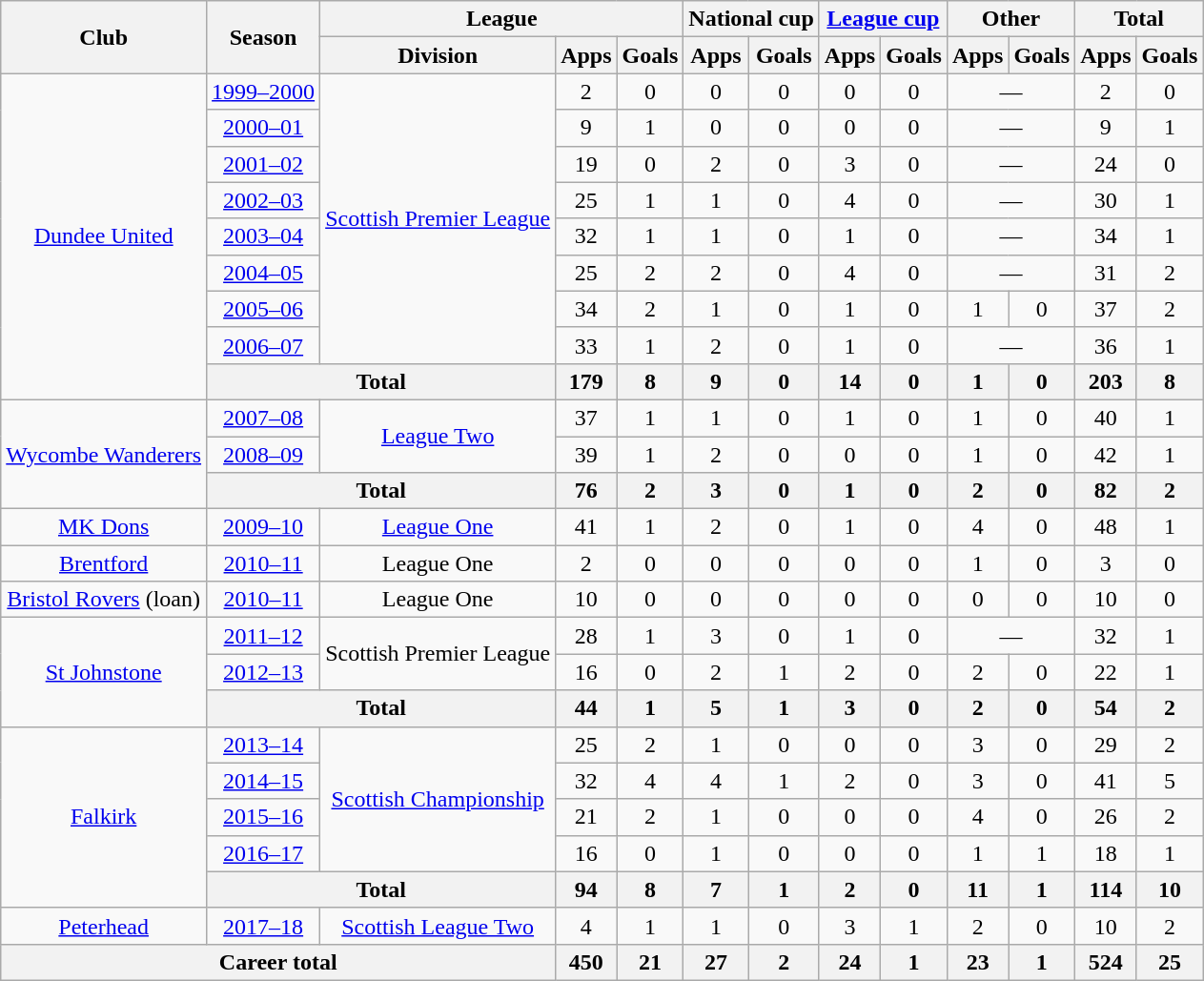<table class="wikitable" style="text-align:center">
<tr>
<th rowspan="2">Club</th>
<th rowspan="2">Season</th>
<th colspan="3">League</th>
<th colspan="2">National cup</th>
<th colspan="2"><a href='#'>League cup</a></th>
<th colspan="2">Other</th>
<th colspan="2">Total</th>
</tr>
<tr>
<th>Division</th>
<th>Apps</th>
<th>Goals</th>
<th>Apps</th>
<th>Goals</th>
<th>Apps</th>
<th>Goals</th>
<th>Apps</th>
<th>Goals</th>
<th>Apps</th>
<th>Goals</th>
</tr>
<tr>
<td rowspan="9"><a href='#'>Dundee United</a></td>
<td><a href='#'>1999–2000</a></td>
<td rowspan="8"><a href='#'>Scottish Premier League</a></td>
<td>2</td>
<td>0</td>
<td>0</td>
<td>0</td>
<td>0</td>
<td>0</td>
<td colspan="2">—</td>
<td>2</td>
<td>0</td>
</tr>
<tr>
<td><a href='#'>2000–01</a></td>
<td>9</td>
<td>1</td>
<td>0</td>
<td>0</td>
<td>0</td>
<td>0</td>
<td colspan="2">—</td>
<td>9</td>
<td>1</td>
</tr>
<tr>
<td><a href='#'>2001–02</a></td>
<td>19</td>
<td>0</td>
<td>2</td>
<td>0</td>
<td>3</td>
<td>0</td>
<td colspan="2">—</td>
<td>24</td>
<td>0</td>
</tr>
<tr>
<td><a href='#'>2002–03</a></td>
<td>25</td>
<td>1</td>
<td>1</td>
<td>0</td>
<td>4</td>
<td>0</td>
<td colspan="2">—</td>
<td>30</td>
<td>1</td>
</tr>
<tr>
<td><a href='#'>2003–04</a></td>
<td>32</td>
<td>1</td>
<td>1</td>
<td>0</td>
<td>1</td>
<td>0</td>
<td colspan="2">—</td>
<td>34</td>
<td>1</td>
</tr>
<tr>
<td><a href='#'>2004–05</a></td>
<td>25</td>
<td>2</td>
<td>2</td>
<td>0</td>
<td>4</td>
<td>0</td>
<td colspan="2">—</td>
<td>31</td>
<td>2</td>
</tr>
<tr>
<td><a href='#'>2005–06</a></td>
<td>34</td>
<td>2</td>
<td>1</td>
<td>0</td>
<td>1</td>
<td>0</td>
<td>1</td>
<td>0</td>
<td>37</td>
<td>2</td>
</tr>
<tr>
<td><a href='#'>2006–07</a></td>
<td>33</td>
<td>1</td>
<td>2</td>
<td>0</td>
<td>1</td>
<td>0</td>
<td colspan="2">—</td>
<td>36</td>
<td>1</td>
</tr>
<tr>
<th colspan="2">Total</th>
<th>179</th>
<th>8</th>
<th>9</th>
<th>0</th>
<th>14</th>
<th>0</th>
<th>1</th>
<th>0</th>
<th>203</th>
<th>8</th>
</tr>
<tr>
<td rowspan="3"><a href='#'>Wycombe Wanderers</a></td>
<td><a href='#'>2007–08</a></td>
<td rowspan="2"><a href='#'>League Two</a></td>
<td>37</td>
<td>1</td>
<td>1</td>
<td>0</td>
<td>1</td>
<td>0</td>
<td>1</td>
<td>0</td>
<td>40</td>
<td>1</td>
</tr>
<tr>
<td><a href='#'>2008–09</a></td>
<td>39</td>
<td>1</td>
<td>2</td>
<td>0</td>
<td>0</td>
<td>0</td>
<td>1</td>
<td>0</td>
<td>42</td>
<td>1</td>
</tr>
<tr>
<th colspan="2">Total</th>
<th>76</th>
<th>2</th>
<th>3</th>
<th>0</th>
<th>1</th>
<th>0</th>
<th>2</th>
<th>0</th>
<th>82</th>
<th>2</th>
</tr>
<tr>
<td><a href='#'>MK Dons</a></td>
<td><a href='#'>2009–10</a></td>
<td><a href='#'>League One</a></td>
<td>41</td>
<td>1</td>
<td>2</td>
<td>0</td>
<td>1</td>
<td>0</td>
<td>4</td>
<td>0</td>
<td>48</td>
<td>1</td>
</tr>
<tr>
<td><a href='#'>Brentford</a></td>
<td><a href='#'>2010–11</a></td>
<td>League One</td>
<td>2</td>
<td>0</td>
<td>0</td>
<td>0</td>
<td>0</td>
<td>0</td>
<td>1</td>
<td>0</td>
<td>3</td>
<td>0</td>
</tr>
<tr>
<td><a href='#'>Bristol Rovers</a> (loan)</td>
<td><a href='#'>2010–11</a></td>
<td>League One</td>
<td>10</td>
<td>0</td>
<td>0</td>
<td>0</td>
<td>0</td>
<td>0</td>
<td>0</td>
<td>0</td>
<td>10</td>
<td>0</td>
</tr>
<tr>
<td rowspan="3"><a href='#'>St Johnstone</a></td>
<td><a href='#'>2011–12</a></td>
<td rowspan="2">Scottish Premier League</td>
<td>28</td>
<td>1</td>
<td>3</td>
<td>0</td>
<td>1</td>
<td>0</td>
<td colspan="2">—</td>
<td>32</td>
<td>1</td>
</tr>
<tr>
<td><a href='#'>2012–13</a></td>
<td>16</td>
<td>0</td>
<td>2</td>
<td>1</td>
<td>2</td>
<td>0</td>
<td>2</td>
<td>0</td>
<td>22</td>
<td>1</td>
</tr>
<tr>
<th colspan="2">Total</th>
<th>44</th>
<th>1</th>
<th>5</th>
<th>1</th>
<th>3</th>
<th>0</th>
<th>2</th>
<th>0</th>
<th>54</th>
<th>2</th>
</tr>
<tr>
<td rowspan="5"><a href='#'>Falkirk</a></td>
<td><a href='#'>2013–14</a></td>
<td rowspan="4"><a href='#'>Scottish Championship</a></td>
<td>25</td>
<td>2</td>
<td>1</td>
<td>0</td>
<td>0</td>
<td>0</td>
<td>3</td>
<td>0</td>
<td>29</td>
<td>2</td>
</tr>
<tr>
<td><a href='#'>2014–15</a></td>
<td>32</td>
<td>4</td>
<td>4</td>
<td>1</td>
<td>2</td>
<td>0</td>
<td>3</td>
<td>0</td>
<td>41</td>
<td>5</td>
</tr>
<tr>
<td><a href='#'>2015–16</a></td>
<td>21</td>
<td>2</td>
<td>1</td>
<td>0</td>
<td>0</td>
<td>0</td>
<td>4</td>
<td>0</td>
<td>26</td>
<td>2</td>
</tr>
<tr>
<td><a href='#'>2016–17</a></td>
<td>16</td>
<td>0</td>
<td>1</td>
<td>0</td>
<td>0</td>
<td>0</td>
<td>1</td>
<td>1</td>
<td>18</td>
<td>1</td>
</tr>
<tr>
<th colspan="2">Total</th>
<th>94</th>
<th>8</th>
<th>7</th>
<th>1</th>
<th>2</th>
<th>0</th>
<th>11</th>
<th>1</th>
<th>114</th>
<th>10</th>
</tr>
<tr>
<td><a href='#'>Peterhead</a></td>
<td><a href='#'>2017–18</a></td>
<td><a href='#'>Scottish League Two</a></td>
<td>4</td>
<td>1</td>
<td>1</td>
<td>0</td>
<td>3</td>
<td>1</td>
<td>2</td>
<td>0</td>
<td>10</td>
<td>2</td>
</tr>
<tr>
<th colspan="3">Career total</th>
<th>450</th>
<th>21</th>
<th>27</th>
<th>2</th>
<th>24</th>
<th>1</th>
<th>23</th>
<th>1</th>
<th>524</th>
<th>25</th>
</tr>
</table>
